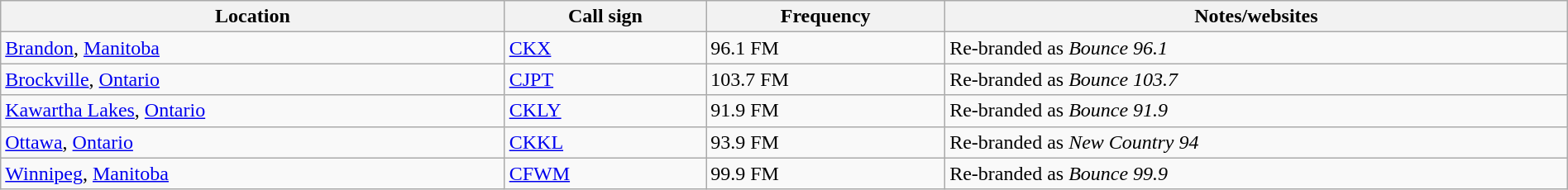<table class="wikitable sortable" width="100%">
<tr>
<th>Location</th>
<th>Call sign</th>
<th>Frequency</th>
<th>Notes/websites</th>
</tr>
<tr>
<td><a href='#'>Brandon</a>, <a href='#'>Manitoba</a></td>
<td><a href='#'>CKX</a></td>
<td>96.1 FM</td>
<td>Re-branded as <em>Bounce 96.1</em></td>
</tr>
<tr>
<td><a href='#'>Brockville</a>, <a href='#'>Ontario</a></td>
<td><a href='#'>CJPT</a></td>
<td>103.7 FM</td>
<td>Re-branded as <em>Bounce 103.7</em></td>
</tr>
<tr>
<td><a href='#'>Kawartha Lakes</a>, <a href='#'>Ontario</a></td>
<td><a href='#'>CKLY</a></td>
<td>91.9 FM</td>
<td>Re-branded as <em>Bounce 91.9</em></td>
</tr>
<tr>
<td><a href='#'>Ottawa</a>, <a href='#'>Ontario</a></td>
<td><a href='#'>CKKL</a></td>
<td>93.9 FM</td>
<td>Re-branded as <em>New Country 94</em></td>
</tr>
<tr>
<td><a href='#'>Winnipeg</a>, <a href='#'>Manitoba</a></td>
<td><a href='#'>CFWM</a></td>
<td>99.9 FM</td>
<td>Re-branded as <em>Bounce 99.9</em></td>
</tr>
</table>
